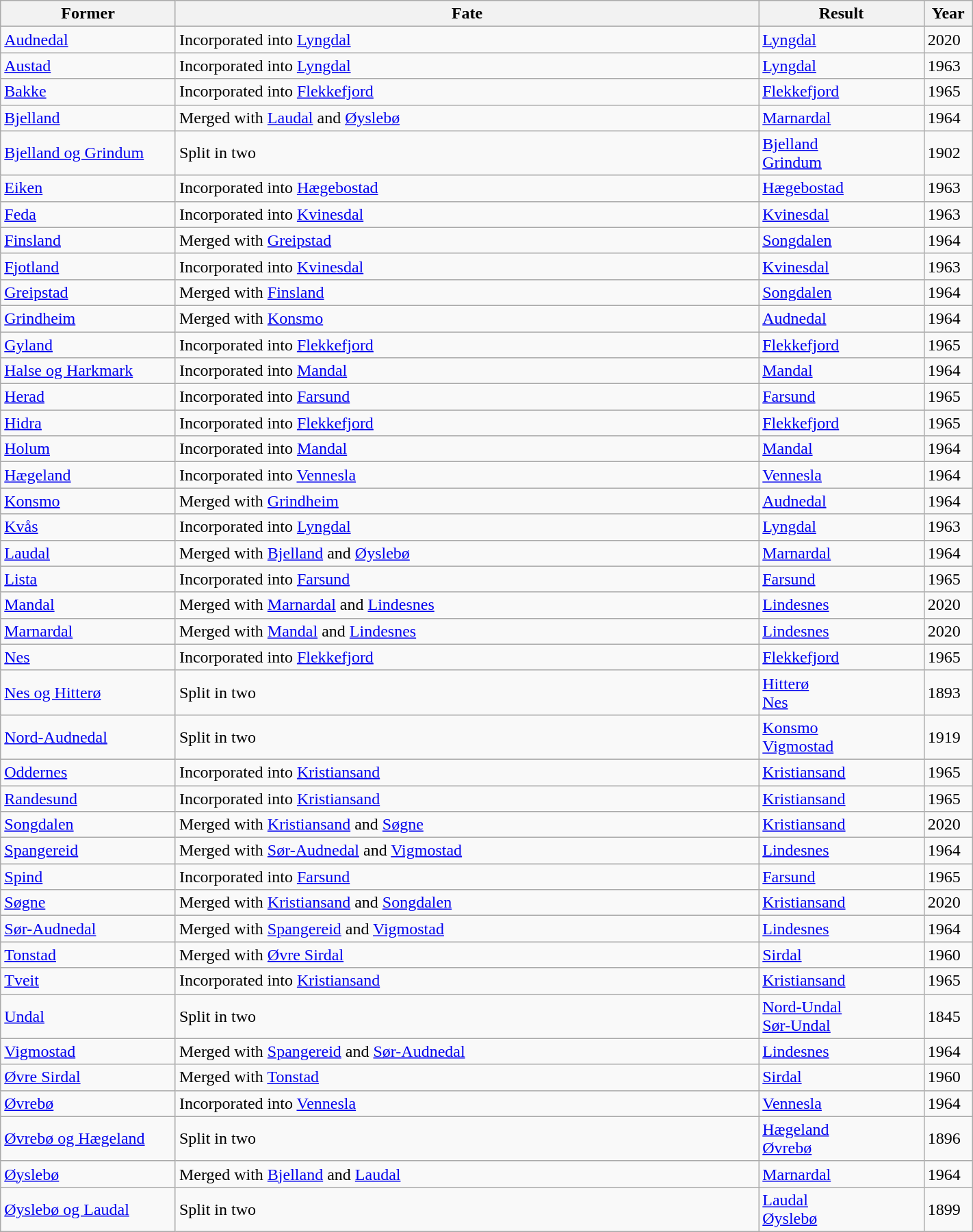<table class="wikitable sortable" width="75%">
<tr>
<th width="18%">Former</th>
<th width="60%" class="unsortable">Fate</th>
<th width="17%">Result</th>
<th width="5%">Year</th>
</tr>
<tr>
<td><a href='#'>Audnedal</a></td>
<td>Incorporated into <a href='#'>Lyngdal</a></td>
<td><a href='#'>Lyngdal</a></td>
<td>2020</td>
</tr>
<tr>
<td><a href='#'>Austad</a></td>
<td>Incorporated into <a href='#'>Lyngdal</a></td>
<td><a href='#'>Lyngdal</a></td>
<td>1963</td>
</tr>
<tr>
<td><a href='#'>Bakke</a></td>
<td>Incorporated into <a href='#'>Flekkefjord</a></td>
<td><a href='#'>Flekkefjord</a></td>
<td>1965</td>
</tr>
<tr>
<td><a href='#'>Bjelland</a></td>
<td>Merged with <a href='#'>Laudal</a> and <a href='#'>Øyslebø</a></td>
<td><a href='#'>Marnardal</a></td>
<td>1964</td>
</tr>
<tr>
<td><a href='#'>Bjelland og Grindum</a></td>
<td>Split in two</td>
<td><a href='#'>Bjelland</a><br><a href='#'>Grindum</a></td>
<td>1902</td>
</tr>
<tr>
<td><a href='#'>Eiken</a></td>
<td>Incorporated into <a href='#'>Hægebostad</a></td>
<td><a href='#'>Hægebostad</a></td>
<td>1963</td>
</tr>
<tr>
<td><a href='#'>Feda</a></td>
<td>Incorporated into <a href='#'>Kvinesdal</a></td>
<td><a href='#'>Kvinesdal</a></td>
<td>1963</td>
</tr>
<tr>
<td><a href='#'>Finsland</a></td>
<td>Merged with <a href='#'>Greipstad</a></td>
<td><a href='#'>Songdalen</a></td>
<td>1964</td>
</tr>
<tr>
<td><a href='#'>Fjotland</a></td>
<td>Incorporated into <a href='#'>Kvinesdal</a></td>
<td><a href='#'>Kvinesdal</a></td>
<td>1963</td>
</tr>
<tr>
<td><a href='#'>Greipstad</a></td>
<td>Merged with <a href='#'>Finsland</a></td>
<td><a href='#'>Songdalen</a></td>
<td>1964</td>
</tr>
<tr>
<td><a href='#'>Grindheim</a></td>
<td>Merged with <a href='#'>Konsmo</a></td>
<td><a href='#'>Audnedal</a></td>
<td>1964</td>
</tr>
<tr>
<td><a href='#'>Gyland</a></td>
<td>Incorporated into <a href='#'>Flekkefjord</a></td>
<td><a href='#'>Flekkefjord</a></td>
<td>1965</td>
</tr>
<tr>
<td><a href='#'>Halse og Harkmark</a></td>
<td>Incorporated into <a href='#'>Mandal</a></td>
<td><a href='#'>Mandal</a></td>
<td>1964</td>
</tr>
<tr>
<td><a href='#'>Herad</a></td>
<td>Incorporated into <a href='#'>Farsund</a></td>
<td><a href='#'>Farsund</a></td>
<td>1965</td>
</tr>
<tr>
<td><a href='#'>Hidra</a></td>
<td>Incorporated into <a href='#'>Flekkefjord</a></td>
<td><a href='#'>Flekkefjord</a></td>
<td>1965</td>
</tr>
<tr>
<td><a href='#'>Holum</a></td>
<td>Incorporated into <a href='#'>Mandal</a></td>
<td><a href='#'>Mandal</a></td>
<td>1964</td>
</tr>
<tr>
<td><a href='#'>Hægeland</a></td>
<td>Incorporated into <a href='#'>Vennesla</a></td>
<td><a href='#'>Vennesla</a></td>
<td>1964</td>
</tr>
<tr>
<td><a href='#'>Konsmo</a></td>
<td>Merged with <a href='#'>Grindheim</a></td>
<td><a href='#'>Audnedal</a></td>
<td>1964</td>
</tr>
<tr>
<td><a href='#'>Kvås</a></td>
<td>Incorporated into <a href='#'>Lyngdal</a></td>
<td><a href='#'>Lyngdal</a></td>
<td>1963</td>
</tr>
<tr>
<td><a href='#'>Laudal</a></td>
<td>Merged with <a href='#'>Bjelland</a> and <a href='#'>Øyslebø</a></td>
<td><a href='#'>Marnardal</a></td>
<td>1964</td>
</tr>
<tr>
<td><a href='#'>Lista</a></td>
<td>Incorporated into <a href='#'>Farsund</a></td>
<td><a href='#'>Farsund</a></td>
<td>1965</td>
</tr>
<tr>
<td><a href='#'>Mandal</a></td>
<td>Merged with <a href='#'>Marnardal</a> and <a href='#'>Lindesnes</a></td>
<td><a href='#'>Lindesnes</a></td>
<td>2020</td>
</tr>
<tr>
<td><a href='#'>Marnardal</a></td>
<td>Merged with <a href='#'>Mandal</a> and <a href='#'>Lindesnes</a></td>
<td><a href='#'>Lindesnes</a></td>
<td>2020</td>
</tr>
<tr>
<td><a href='#'>Nes</a></td>
<td>Incorporated into <a href='#'>Flekkefjord</a></td>
<td><a href='#'>Flekkefjord</a></td>
<td>1965</td>
</tr>
<tr>
<td><a href='#'>Nes og Hitterø</a></td>
<td>Split in two</td>
<td><a href='#'>Hitterø</a><br><a href='#'>Nes</a></td>
<td>1893</td>
</tr>
<tr>
<td><a href='#'>Nord-Audnedal</a></td>
<td>Split in two</td>
<td><a href='#'>Konsmo</a><br><a href='#'>Vigmostad</a></td>
<td>1919</td>
</tr>
<tr>
<td><a href='#'>Oddernes</a></td>
<td>Incorporated into <a href='#'>Kristiansand</a></td>
<td><a href='#'>Kristiansand</a></td>
<td>1965</td>
</tr>
<tr>
<td><a href='#'>Randesund</a></td>
<td>Incorporated into <a href='#'>Kristiansand</a></td>
<td><a href='#'>Kristiansand</a></td>
<td>1965</td>
</tr>
<tr>
<td><a href='#'>Songdalen</a></td>
<td>Merged with <a href='#'>Kristiansand</a> and <a href='#'>Søgne</a></td>
<td><a href='#'>Kristiansand</a></td>
<td>2020</td>
</tr>
<tr>
<td><a href='#'>Spangereid</a></td>
<td>Merged with <a href='#'>Sør-Audnedal</a> and <a href='#'>Vigmostad</a></td>
<td><a href='#'>Lindesnes</a></td>
<td>1964</td>
</tr>
<tr>
<td><a href='#'>Spind</a></td>
<td>Incorporated into <a href='#'>Farsund</a></td>
<td><a href='#'>Farsund</a></td>
<td>1965</td>
</tr>
<tr>
<td><a href='#'>Søgne</a></td>
<td>Merged with <a href='#'>Kristiansand</a> and <a href='#'>Songdalen</a></td>
<td><a href='#'>Kristiansand</a></td>
<td>2020</td>
</tr>
<tr>
<td><a href='#'>Sør-Audnedal</a></td>
<td>Merged with <a href='#'>Spangereid</a> and <a href='#'>Vigmostad</a></td>
<td><a href='#'>Lindesnes</a></td>
<td>1964</td>
</tr>
<tr>
<td><a href='#'>Tonstad</a></td>
<td>Merged with <a href='#'>Øvre Sirdal</a></td>
<td><a href='#'>Sirdal</a></td>
<td>1960</td>
</tr>
<tr>
<td><a href='#'>Tveit</a></td>
<td>Incorporated into <a href='#'>Kristiansand</a></td>
<td><a href='#'>Kristiansand</a></td>
<td>1965</td>
</tr>
<tr>
<td><a href='#'>Undal</a></td>
<td>Split in two</td>
<td><a href='#'>Nord-Undal</a><br><a href='#'>Sør-Undal</a></td>
<td>1845</td>
</tr>
<tr>
<td><a href='#'>Vigmostad</a></td>
<td>Merged with <a href='#'>Spangereid</a> and <a href='#'>Sør-Audnedal</a></td>
<td><a href='#'>Lindesnes</a></td>
<td>1964</td>
</tr>
<tr>
<td><a href='#'>Øvre Sirdal</a></td>
<td>Merged with <a href='#'>Tonstad</a></td>
<td><a href='#'>Sirdal</a></td>
<td>1960</td>
</tr>
<tr>
<td><a href='#'>Øvrebø</a></td>
<td>Incorporated into <a href='#'>Vennesla</a></td>
<td><a href='#'>Vennesla</a></td>
<td>1964</td>
</tr>
<tr>
<td><a href='#'>Øvrebø og Hægeland</a></td>
<td>Split in two</td>
<td><a href='#'>Hægeland</a><br><a href='#'>Øvrebø</a></td>
<td>1896</td>
</tr>
<tr>
<td><a href='#'>Øyslebø</a></td>
<td>Merged with <a href='#'>Bjelland</a> and <a href='#'>Laudal</a></td>
<td><a href='#'>Marnardal</a></td>
<td>1964</td>
</tr>
<tr>
<td><a href='#'>Øyslebø og Laudal</a></td>
<td>Split in two</td>
<td><a href='#'>Laudal</a><br><a href='#'>Øyslebø</a></td>
<td>1899</td>
</tr>
</table>
